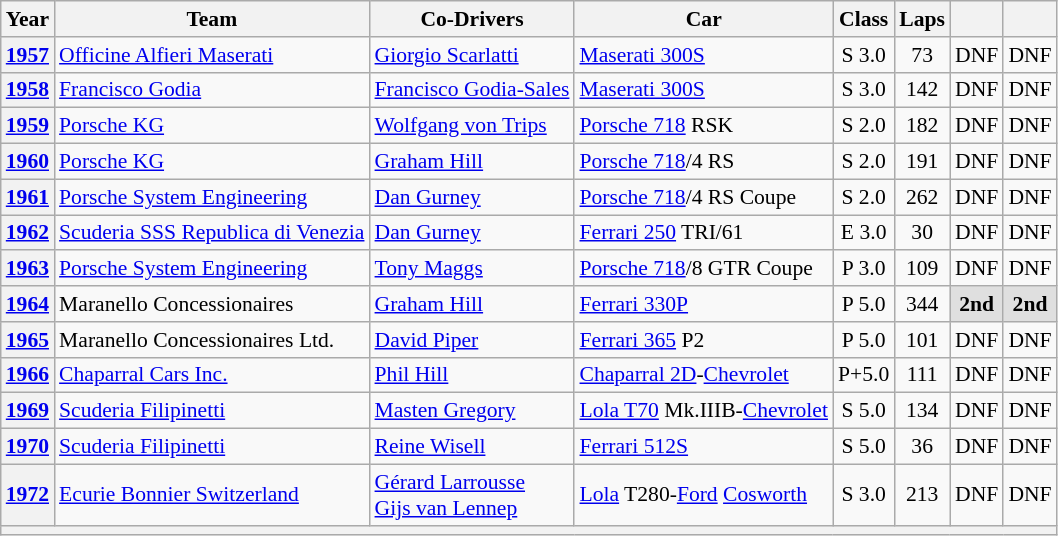<table class="wikitable" style="text-align:center; font-size:90%">
<tr>
<th>Year</th>
<th>Team</th>
<th>Co-Drivers</th>
<th>Car</th>
<th>Class</th>
<th>Laps</th>
<th></th>
<th></th>
</tr>
<tr>
<th><a href='#'>1957</a></th>
<td align="left"> <a href='#'>Officine Alfieri Maserati</a></td>
<td align="left"> <a href='#'>Giorgio Scarlatti</a></td>
<td align="left"><a href='#'>Maserati 300S</a></td>
<td>S 3.0</td>
<td>73</td>
<td>DNF</td>
<td>DNF</td>
</tr>
<tr>
<th><a href='#'>1958</a></th>
<td align="left"> <a href='#'>Francisco Godia</a></td>
<td align="left"> <a href='#'>Francisco Godia-Sales</a></td>
<td align="left"><a href='#'>Maserati 300S</a></td>
<td>S 3.0</td>
<td>142</td>
<td>DNF</td>
<td>DNF</td>
</tr>
<tr>
<th><a href='#'>1959</a></th>
<td align="left"> <a href='#'>Porsche KG</a></td>
<td align="left"> <a href='#'>Wolfgang von Trips</a></td>
<td align="left"><a href='#'>Porsche 718</a> RSK</td>
<td>S 2.0</td>
<td>182</td>
<td>DNF</td>
<td>DNF</td>
</tr>
<tr>
<th><a href='#'>1960</a></th>
<td align="left"> <a href='#'>Porsche KG</a></td>
<td align="left"> <a href='#'>Graham Hill</a></td>
<td align="left"><a href='#'>Porsche 718</a>/4 RS</td>
<td>S 2.0</td>
<td>191</td>
<td>DNF</td>
<td>DNF</td>
</tr>
<tr>
<th><a href='#'>1961</a></th>
<td align="left"> <a href='#'>Porsche System Engineering</a></td>
<td align="left"> <a href='#'>Dan Gurney</a></td>
<td align="left"><a href='#'>Porsche 718</a>/4 RS Coupe</td>
<td>S 2.0</td>
<td>262</td>
<td>DNF</td>
<td>DNF</td>
</tr>
<tr>
<th><a href='#'>1962</a></th>
<td align="left"> <a href='#'>Scuderia SSS Republica di Venezia</a></td>
<td align="left"> <a href='#'>Dan Gurney</a></td>
<td align="left"><a href='#'>Ferrari 250</a> TRI/61</td>
<td>E 3.0</td>
<td>30</td>
<td>DNF</td>
<td>DNF</td>
</tr>
<tr>
<th><a href='#'>1963</a></th>
<td align="left"> <a href='#'>Porsche System Engineering</a></td>
<td align="left"> <a href='#'>Tony Maggs</a></td>
<td align="left"><a href='#'>Porsche 718</a>/8 GTR Coupe</td>
<td>P 3.0</td>
<td>109</td>
<td>DNF</td>
<td>DNF</td>
</tr>
<tr>
<th><a href='#'>1964</a></th>
<td align="left"> Maranello Concessionaires</td>
<td align="left"> <a href='#'>Graham Hill</a></td>
<td align="left"><a href='#'>Ferrari 330P</a></td>
<td>P 5.0</td>
<td>344</td>
<td style="background:#DFDFDF;"><strong>2nd</strong></td>
<td style="background:#DFDFDF;"><strong>2nd</strong></td>
</tr>
<tr>
<th><a href='#'>1965</a></th>
<td align="left"> Maranello Concessionaires Ltd.</td>
<td align="left"> <a href='#'>David Piper</a></td>
<td align="left"><a href='#'>Ferrari 365</a> P2</td>
<td>P 5.0</td>
<td>101</td>
<td>DNF</td>
<td>DNF</td>
</tr>
<tr>
<th><a href='#'>1966</a></th>
<td align="left"> <a href='#'>Chaparral Cars Inc.</a></td>
<td align="left"> <a href='#'>Phil Hill</a></td>
<td align="left"><a href='#'>Chaparral 2D</a>-<a href='#'>Chevrolet</a></td>
<td>P+5.0</td>
<td>111</td>
<td>DNF</td>
<td>DNF</td>
</tr>
<tr>
<th><a href='#'>1969</a></th>
<td align="left"> <a href='#'>Scuderia Filipinetti</a></td>
<td align="left"> <a href='#'>Masten Gregory</a></td>
<td align="left"><a href='#'>Lola T70</a> Mk.IIIB-<a href='#'>Chevrolet</a></td>
<td>S 5.0</td>
<td>134</td>
<td>DNF</td>
<td>DNF</td>
</tr>
<tr>
<th><a href='#'>1970</a></th>
<td align="left"> <a href='#'>Scuderia Filipinetti</a></td>
<td align="left"> <a href='#'>Reine Wisell</a></td>
<td align="left"><a href='#'>Ferrari 512S</a></td>
<td>S 5.0</td>
<td>36</td>
<td>DNF</td>
<td>DNF</td>
</tr>
<tr>
<th><a href='#'>1972</a></th>
<td align="left"> <a href='#'>Ecurie Bonnier Switzerland</a></td>
<td align="left"> <a href='#'>Gérard Larrousse</a><br> <a href='#'>Gijs van Lennep</a></td>
<td align="left"><a href='#'>Lola</a> T280-<a href='#'>Ford</a> <a href='#'>Cosworth</a></td>
<td>S 3.0</td>
<td>213</td>
<td>DNF</td>
<td>DNF</td>
</tr>
<tr>
<th colspan="8"></th>
</tr>
</table>
